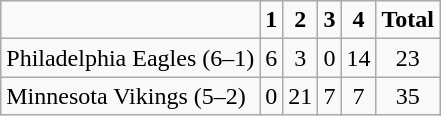<table class="wikitable" style="text-align:center">
<tr>
<td></td>
<td><strong>1</strong></td>
<td><strong>2</strong></td>
<td><strong>3</strong></td>
<td><strong>4</strong></td>
<td><strong>Total</strong></td>
</tr>
<tr>
<td align="left">Philadelphia Eagles (6–1)</td>
<td>6</td>
<td>3</td>
<td>0</td>
<td>14</td>
<td>23</td>
</tr>
<tr>
<td align="left">Minnesota Vikings (5–2)</td>
<td>0</td>
<td>21</td>
<td>7</td>
<td>7</td>
<td>35</td>
</tr>
</table>
